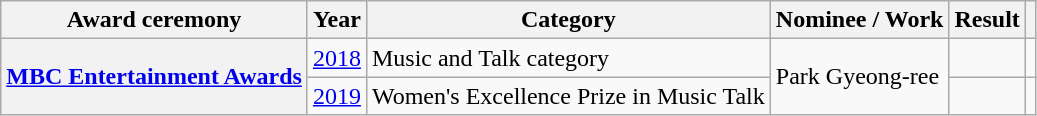<table class="wikitable plainrowheaders sortable">
<tr>
<th scope="col">Award ceremony</th>
<th scope="col">Year</th>
<th scope="col">Category </th>
<th scope="col">Nominee / Work</th>
<th scope="col">Result</th>
<th scope="col" class="unsortable"></th>
</tr>
<tr>
<th scope="row" rowspan="2"><a href='#'>MBC Entertainment Awards</a></th>
<td style="text-align:center"><a href='#'>2018</a></td>
<td>Music and Talk category</td>
<td rowspan="2">Park Gyeong-ree</td>
<td></td>
<td style="text-align:center"></td>
</tr>
<tr>
<td style="text-align:center"><a href='#'>2019</a></td>
<td>Women's Excellence Prize in Music Talk</td>
<td></td>
<td style="text-align:center"></td>
</tr>
</table>
